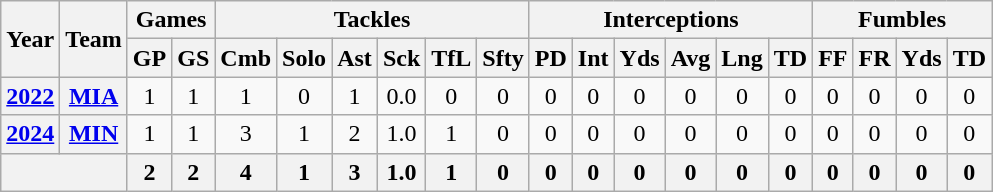<table class="wikitable" style="text-align:center;">
<tr>
<th rowspan="2">Year</th>
<th rowspan="2">Team</th>
<th colspan="2">Games</th>
<th colspan="6">Tackles</th>
<th colspan="6">Interceptions</th>
<th colspan="4">Fumbles</th>
</tr>
<tr>
<th>GP</th>
<th>GS</th>
<th>Cmb</th>
<th>Solo</th>
<th>Ast</th>
<th>Sck</th>
<th>TfL</th>
<th>Sfty</th>
<th>PD</th>
<th>Int</th>
<th>Yds</th>
<th>Avg</th>
<th>Lng</th>
<th>TD</th>
<th>FF</th>
<th>FR</th>
<th>Yds</th>
<th>TD</th>
</tr>
<tr>
<th><a href='#'>2022</a></th>
<th><a href='#'>MIA</a></th>
<td>1</td>
<td>1</td>
<td>1</td>
<td>0</td>
<td>1</td>
<td>0.0</td>
<td>0</td>
<td>0</td>
<td>0</td>
<td>0</td>
<td>0</td>
<td>0</td>
<td>0</td>
<td>0</td>
<td>0</td>
<td>0</td>
<td>0</td>
<td>0</td>
</tr>
<tr>
<th><a href='#'>2024</a></th>
<th><a href='#'>MIN</a></th>
<td>1</td>
<td>1</td>
<td>3</td>
<td>1</td>
<td>2</td>
<td>1.0</td>
<td>1</td>
<td>0</td>
<td>0</td>
<td>0</td>
<td>0</td>
<td>0</td>
<td>0</td>
<td>0</td>
<td>0</td>
<td>0</td>
<td>0</td>
<td>0</td>
</tr>
<tr>
<th colspan="2"></th>
<th>2</th>
<th>2</th>
<th>4</th>
<th>1</th>
<th>3</th>
<th>1.0</th>
<th>1</th>
<th>0</th>
<th>0</th>
<th>0</th>
<th>0</th>
<th>0</th>
<th>0</th>
<th>0</th>
<th>0</th>
<th>0</th>
<th>0</th>
<th>0</th>
</tr>
</table>
